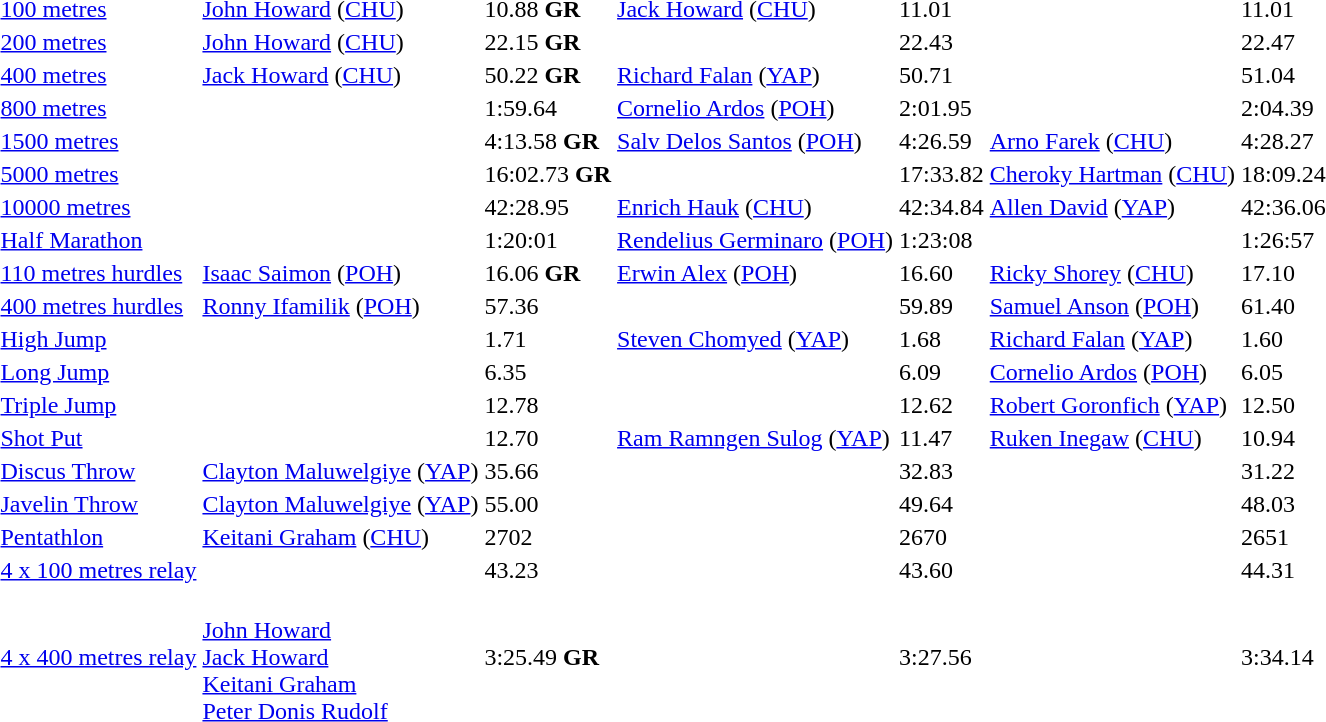<table>
<tr>
<td><a href='#'>100 metres</a></td>
<td> <a href='#'>John Howard</a> (<a href='#'>CHU</a>)</td>
<td>10.88 <strong>GR</strong></td>
<td> <a href='#'>Jack Howard</a> (<a href='#'>CHU</a>)</td>
<td>11.01</td>
<td></td>
<td>11.01</td>
</tr>
<tr>
<td><a href='#'>200 metres</a></td>
<td> <a href='#'>John Howard</a> (<a href='#'>CHU</a>)</td>
<td>22.15 <strong>GR</strong></td>
<td></td>
<td>22.43</td>
<td></td>
<td>22.47</td>
</tr>
<tr>
<td><a href='#'>400 metres</a></td>
<td> <a href='#'>Jack Howard</a> (<a href='#'>CHU</a>)</td>
<td>50.22 <strong>GR</strong></td>
<td> <a href='#'>Richard Falan</a> (<a href='#'>YAP</a>)</td>
<td>50.71</td>
<td></td>
<td>51.04</td>
</tr>
<tr>
<td><a href='#'>800 metres</a></td>
<td></td>
<td>1:59.64</td>
<td> <a href='#'>Cornelio Ardos</a> (<a href='#'>POH</a>)</td>
<td>2:01.95</td>
<td></td>
<td>2:04.39</td>
</tr>
<tr>
<td><a href='#'>1500 metres</a></td>
<td></td>
<td>4:13.58 <strong>GR</strong></td>
<td> <a href='#'>Salv Delos Santos</a> (<a href='#'>POH</a>)</td>
<td>4:26.59</td>
<td> <a href='#'>Arno Farek</a> (<a href='#'>CHU</a>)</td>
<td>4:28.27</td>
</tr>
<tr>
<td><a href='#'>5000 metres</a></td>
<td></td>
<td>16:02.73 <strong>GR</strong></td>
<td></td>
<td>17:33.82</td>
<td> <a href='#'>Cheroky Hartman</a> (<a href='#'>CHU</a>)</td>
<td>18:09.24</td>
</tr>
<tr>
<td><a href='#'>10000 metres</a></td>
<td></td>
<td>42:28.95</td>
<td> <a href='#'>Enrich Hauk</a> (<a href='#'>CHU</a>)</td>
<td>42:34.84</td>
<td> <a href='#'>Allen David</a> (<a href='#'>YAP</a>)</td>
<td>42:36.06</td>
</tr>
<tr>
<td><a href='#'>Half Marathon</a></td>
<td></td>
<td>1:20:01</td>
<td> <a href='#'>Rendelius Germinaro</a> (<a href='#'>POH</a>)</td>
<td>1:23:08</td>
<td></td>
<td>1:26:57</td>
</tr>
<tr>
<td><a href='#'>110 metres hurdles</a></td>
<td> <a href='#'>Isaac Saimon</a> (<a href='#'>POH</a>)</td>
<td>16.06 <strong>GR</strong></td>
<td> <a href='#'>Erwin Alex</a> (<a href='#'>POH</a>)</td>
<td>16.60</td>
<td> <a href='#'>Ricky Shorey</a> (<a href='#'>CHU</a>)</td>
<td>17.10</td>
</tr>
<tr>
<td><a href='#'>400 metres hurdles</a></td>
<td> <a href='#'>Ronny Ifamilik</a> (<a href='#'>POH</a>)</td>
<td>57.36</td>
<td></td>
<td>59.89</td>
<td> <a href='#'>Samuel Anson</a> (<a href='#'>POH</a>)</td>
<td>61.40</td>
</tr>
<tr>
<td><a href='#'>High Jump</a></td>
<td></td>
<td>1.71</td>
<td> <a href='#'>Steven Chomyed</a> (<a href='#'>YAP</a>)</td>
<td>1.68</td>
<td> <a href='#'>Richard Falan</a> (<a href='#'>YAP</a>)</td>
<td>1.60</td>
</tr>
<tr>
<td><a href='#'>Long Jump</a></td>
<td></td>
<td>6.35</td>
<td></td>
<td>6.09</td>
<td> <a href='#'>Cornelio Ardos</a> (<a href='#'>POH</a>)</td>
<td>6.05</td>
</tr>
<tr>
<td><a href='#'>Triple Jump</a></td>
<td></td>
<td>12.78</td>
<td></td>
<td>12.62</td>
<td> <a href='#'>Robert Goronfich</a> (<a href='#'>YAP</a>)</td>
<td>12.50</td>
</tr>
<tr>
<td><a href='#'>Shot Put</a></td>
<td></td>
<td>12.70</td>
<td> <a href='#'>Ram Ramngen Sulog</a> (<a href='#'>YAP</a>)</td>
<td>11.47</td>
<td> <a href='#'>Ruken Inegaw</a> (<a href='#'>CHU</a>)</td>
<td>10.94</td>
</tr>
<tr>
<td><a href='#'>Discus Throw</a></td>
<td> <a href='#'>Clayton Maluwelgiye</a> (<a href='#'>YAP</a>)</td>
<td>35.66</td>
<td></td>
<td>32.83</td>
<td></td>
<td>31.22</td>
</tr>
<tr>
<td><a href='#'>Javelin Throw</a></td>
<td> <a href='#'>Clayton Maluwelgiye</a> (<a href='#'>YAP</a>)</td>
<td>55.00</td>
<td></td>
<td>49.64</td>
<td></td>
<td>48.03</td>
</tr>
<tr>
<td><a href='#'>Pentathlon</a></td>
<td> <a href='#'>Keitani Graham</a> (<a href='#'>CHU</a>)</td>
<td>2702</td>
<td></td>
<td>2670</td>
<td></td>
<td>2651</td>
</tr>
<tr>
<td><a href='#'>4 x 100 metres relay</a></td>
<td></td>
<td>43.23</td>
<td></td>
<td>43.60</td>
<td></td>
<td>44.31</td>
</tr>
<tr>
<td><a href='#'>4 x 400 metres relay</a></td>
<td> <br> <a href='#'>John Howard</a><br><a href='#'>Jack Howard</a><br><a href='#'>Keitani Graham</a><br><a href='#'>Peter Donis Rudolf</a></td>
<td>3:25.49 <strong>GR</strong></td>
<td></td>
<td>3:27.56</td>
<td></td>
<td>3:34.14</td>
</tr>
</table>
